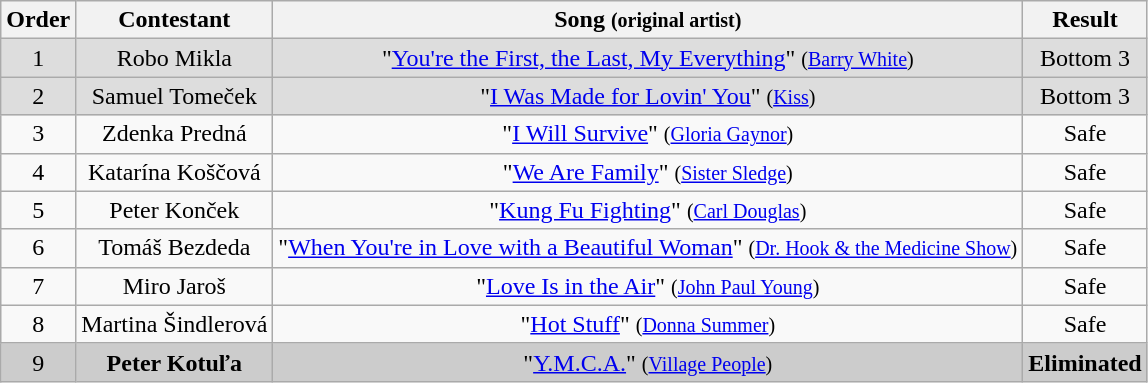<table class="wikitable plainrowheaders" style="text-align:center;">
<tr>
<th scope="col">Order</th>
<th scope="col">Contestant</th>
<th scope="col">Song <small>(original artist)</small></th>
<th scope="col">Result</th>
</tr>
<tr bgcolor="#DDDDDD">
<td>1</td>
<td>Robo Mikla</td>
<td>"<a href='#'>You're the First, the Last, My Everything</a>" <small>(<a href='#'>Barry White</a>)</small></td>
<td>Bottom 3</td>
</tr>
<tr bgcolor="#DDDDDD">
<td>2</td>
<td>Samuel Tomeček</td>
<td>"<a href='#'>I Was Made for Lovin' You</a>" <small>(<a href='#'>Kiss</a>)</small></td>
<td>Bottom 3</td>
</tr>
<tr>
<td>3</td>
<td>Zdenka Predná</td>
<td>"<a href='#'>I Will Survive</a>" <small>(<a href='#'>Gloria Gaynor</a>)</small></td>
<td>Safe</td>
</tr>
<tr>
<td>4</td>
<td>Katarína Koščová</td>
<td>"<a href='#'>We Are Family</a>" <small>(<a href='#'>Sister Sledge</a>)</small></td>
<td>Safe</td>
</tr>
<tr>
<td>5</td>
<td>Peter Konček</td>
<td>"<a href='#'>Kung Fu Fighting</a>" <small>(<a href='#'>Carl Douglas</a>)</small></td>
<td>Safe</td>
</tr>
<tr>
<td>6</td>
<td>Tomáš Bezdeda</td>
<td>"<a href='#'>When You're in Love with a Beautiful Woman</a>" <small>(<a href='#'>Dr. Hook & the Medicine Show</a>)</small></td>
<td>Safe</td>
</tr>
<tr>
<td>7</td>
<td>Miro Jaroš</td>
<td>"<a href='#'>Love Is in the Air</a>" <small>(<a href='#'>John Paul Young</a>)</small></td>
<td>Safe</td>
</tr>
<tr>
<td>8</td>
<td>Martina Šindlerová</td>
<td>"<a href='#'>Hot Stuff</a>" <small>(<a href='#'>Donna Summer</a>)</small></td>
<td>Safe</td>
</tr>
<tr style="background:#ccc;">
<td>9</td>
<td><strong>Peter Kotuľa</strong></td>
<td>"<a href='#'>Y.M.C.A.</a>" <small>(<a href='#'>Village People</a>)</small></td>
<td><strong>Eliminated</strong></td>
</tr>
</table>
